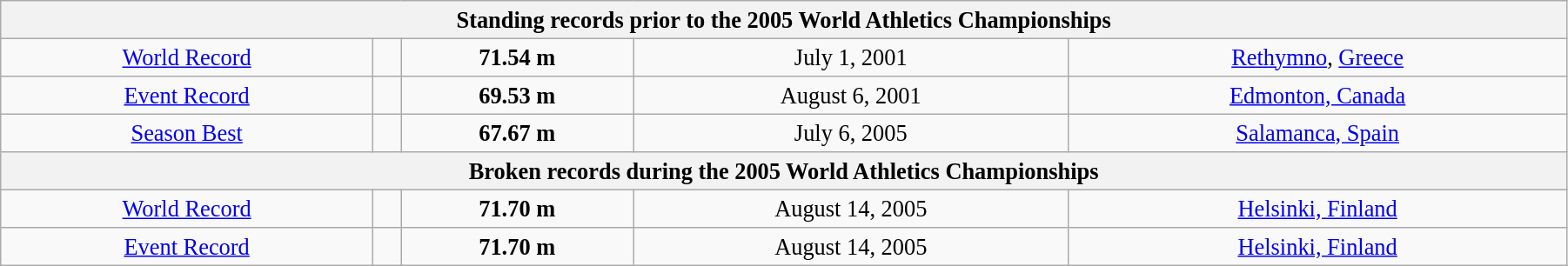<table class="wikitable" style=" text-align:center; font-size:110%;" width="95%">
<tr>
<th colspan="5">Standing records prior to the 2005 World Athletics Championships</th>
</tr>
<tr>
<td><a href='#'>World Record</a></td>
<td></td>
<td><strong>71.54 m </strong></td>
<td>July 1, 2001</td>
<td> <a href='#'>Rethymno</a>, <a href='#'>Greece</a></td>
</tr>
<tr>
<td><a href='#'>Event Record</a></td>
<td></td>
<td><strong>69.53 m </strong></td>
<td>August 6, 2001</td>
<td> <a href='#'>Edmonton, Canada</a></td>
</tr>
<tr>
<td><a href='#'>Season Best</a></td>
<td></td>
<td><strong>67.67 m </strong></td>
<td>July 6, 2005</td>
<td> <a href='#'>Salamanca, Spain</a></td>
</tr>
<tr>
<th colspan="5">Broken records during the 2005 World Athletics Championships</th>
</tr>
<tr>
<td><a href='#'>World Record</a></td>
<td></td>
<td><strong>71.70 m </strong></td>
<td>August 14, 2005</td>
<td> <a href='#'>Helsinki, Finland</a></td>
</tr>
<tr>
<td><a href='#'>Event Record</a></td>
<td></td>
<td><strong>71.70 m </strong></td>
<td>August 14, 2005</td>
<td> <a href='#'>Helsinki, Finland</a></td>
</tr>
</table>
